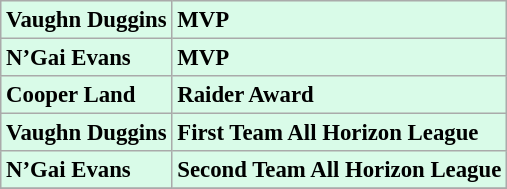<table class="wikitable" style="background:#d9fbe8; font-size:95%;">
<tr>
<td><strong>Vaughn Duggins</strong></td>
<td><strong>MVP</strong></td>
</tr>
<tr>
<td><strong>N’Gai Evans</strong></td>
<td><strong>MVP</strong></td>
</tr>
<tr>
<td><strong>Cooper Land</strong></td>
<td><strong>Raider Award</strong></td>
</tr>
<tr>
<td><strong>Vaughn Duggins</strong></td>
<td><strong>First Team All Horizon League</strong></td>
</tr>
<tr>
<td><strong>N’Gai Evans</strong></td>
<td><strong>Second Team All Horizon League</strong></td>
</tr>
<tr>
</tr>
</table>
